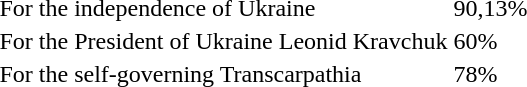<table class="standard">
<tr>
<td>For the independence of Ukraine</td>
<td>90,13%</td>
</tr>
<tr>
<td>For the President of Ukraine Leonid Kravchuk</td>
<td>60%</td>
</tr>
<tr>
<td>For the self-governing Transcarpathia</td>
<td>78%</td>
</tr>
</table>
